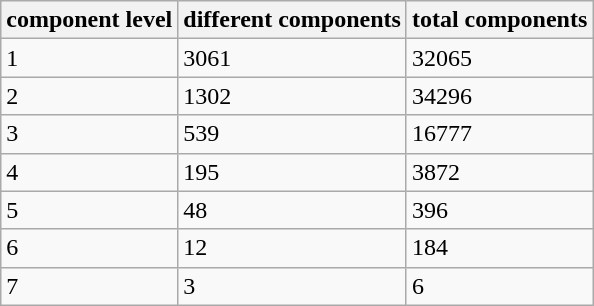<table class="wikitable">
<tr>
<th>component level</th>
<th>different components</th>
<th>total components</th>
</tr>
<tr>
<td>1</td>
<td>3061</td>
<td>32065</td>
</tr>
<tr>
<td>2</td>
<td>1302</td>
<td>34296</td>
</tr>
<tr>
<td>3</td>
<td>539</td>
<td>16777</td>
</tr>
<tr>
<td>4</td>
<td>195</td>
<td>3872</td>
</tr>
<tr>
<td>5</td>
<td>48</td>
<td>396</td>
</tr>
<tr>
<td>6</td>
<td>12</td>
<td>184</td>
</tr>
<tr>
<td>7</td>
<td>3</td>
<td>6</td>
</tr>
</table>
